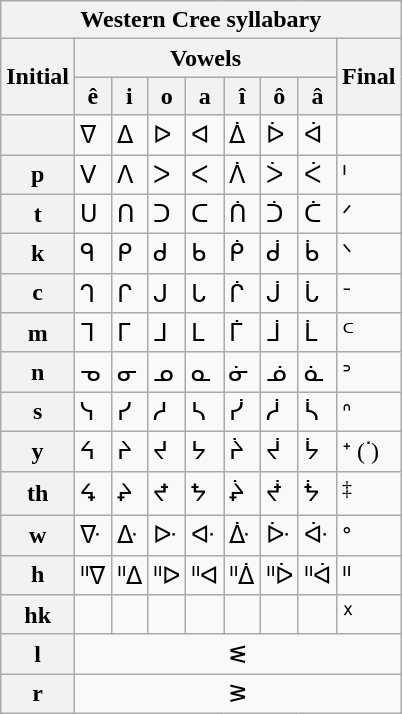<table class="wikitable collapsible">
<tr>
<th colspan="9">Western Cree syllabary</th>
</tr>
<tr>
<th rowspan=2>Initial</th>
<th colspan="7">Vowels</th>
<th rowspan=2>Final</th>
</tr>
<tr>
<th>ê</th>
<th>i</th>
<th>o</th>
<th>a</th>
<th>î</th>
<th>ô</th>
<th>â</th>
</tr>
<tr>
<th></th>
<td>ᐁ</td>
<td>ᐃ</td>
<td>ᐅ</td>
<td>ᐊ</td>
<td>ᐄ</td>
<td>ᐆ</td>
<td>ᐋ</td>
<td></td>
</tr>
<tr>
<th>p</th>
<td>ᐯ</td>
<td>ᐱ</td>
<td>ᐳ</td>
<td>ᐸ</td>
<td>ᐲ</td>
<td>ᐴ</td>
<td>ᐹ</td>
<td>ᑊ</td>
</tr>
<tr>
<th>t</th>
<td>ᑌ</td>
<td>ᑎ</td>
<td>ᑐ</td>
<td>ᑕ</td>
<td>ᑏ</td>
<td>ᑑ</td>
<td>ᑖ</td>
<td>ᐟ</td>
</tr>
<tr>
<th>k</th>
<td>ᑫ</td>
<td>ᑭ</td>
<td>ᑯ</td>
<td>ᑲ</td>
<td>ᑮ</td>
<td>ᑰ</td>
<td>ᑳ</td>
<td>ᐠ</td>
</tr>
<tr>
<th>c</th>
<td>ᒉ</td>
<td>ᒋ</td>
<td>ᒍ</td>
<td>ᒐ</td>
<td>ᒌ</td>
<td>ᒎ</td>
<td>ᒑ</td>
<td>ᐨ</td>
</tr>
<tr>
<th>m</th>
<td>ᒣ</td>
<td>ᒥ</td>
<td>ᒧ</td>
<td>ᒪ</td>
<td>ᒦ</td>
<td>ᒨ</td>
<td>ᒫ</td>
<td>ᒼ</td>
</tr>
<tr>
<th>n</th>
<td>ᓀ</td>
<td>ᓂ</td>
<td>ᓄ</td>
<td>ᓇ</td>
<td>ᓃ</td>
<td>ᓅ</td>
<td>ᓈ</td>
<td>ᐣ</td>
</tr>
<tr>
<th>s</th>
<td>ᓭ</td>
<td>ᓯ</td>
<td>ᓱ</td>
<td>ᓴ</td>
<td>ᓰ</td>
<td>ᓲ</td>
<td>ᓵ</td>
<td>ᐢ</td>
</tr>
<tr>
<th>y</th>
<td>ᔦ</td>
<td>ᔨ</td>
<td>ᔪ</td>
<td>ᔭ</td>
<td>ᔩ</td>
<td>ᔫ</td>
<td>ᔮ</td>
<td>ᐩ (ᐝ)</td>
</tr>
<tr>
<th>th</th>
<td>ᖧ</td>
<td>ᖨ</td>
<td>ᖪ</td>
<td>ᖬ</td>
<td>ᖩ</td>
<td>ᖫ</td>
<td>ᖭ</td>
<td><sup>‡</sup></td>
</tr>
<tr>
<th>w</th>
<td>ᐍ</td>
<td>ᐏ</td>
<td>ᐓ</td>
<td>ᐘ</td>
<td>ᐑ</td>
<td>ᐕ</td>
<td>ᐚ</td>
<td>ᐤ</td>
</tr>
<tr>
<th>h</th>
<td>ᐦᐁ</td>
<td>ᐦᐃ</td>
<td>ᐦᐅ</td>
<td>ᐦᐊ</td>
<td>ᐦᐄ</td>
<td>ᐦᐆ</td>
<td>ᐦᐋ</td>
<td>ᐦ</td>
</tr>
<tr>
<th>hk</th>
<td></td>
<td></td>
<td></td>
<td></td>
<td></td>
<td></td>
<td></td>
<td>ᕽ</td>
</tr>
<tr>
<th>l</th>
<td colspan="8" style="text-align:center;">ᓬ</td>
</tr>
<tr>
<th>r</th>
<td colspan="8" style="text-align:center;">ᕒ</td>
</tr>
</table>
